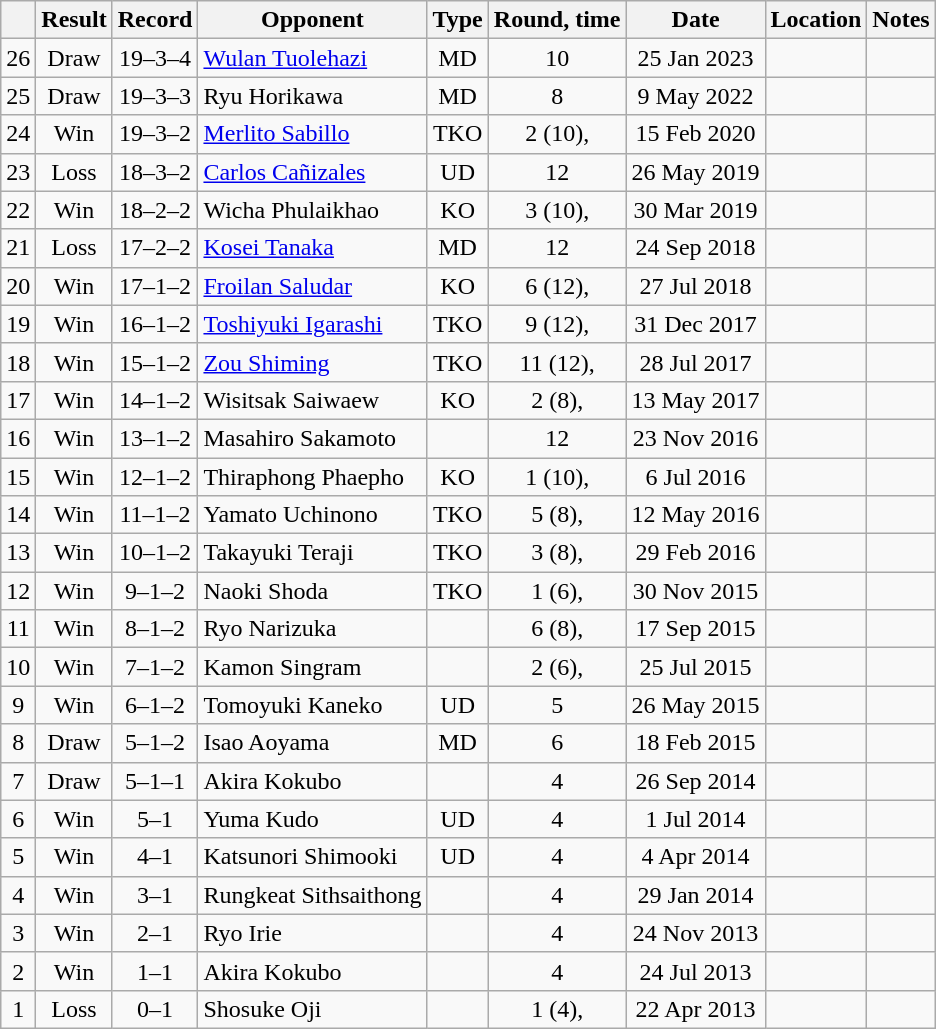<table class="wikitable" style="text-align:center">
<tr>
<th></th>
<th>Result</th>
<th>Record</th>
<th>Opponent</th>
<th>Type</th>
<th>Round, time</th>
<th>Date</th>
<th>Location</th>
<th>Notes</th>
</tr>
<tr>
<td>26</td>
<td>Draw</td>
<td>19–3–4</td>
<td style="text-align:left;"><a href='#'>Wulan Tuolehazi</a></td>
<td>MD</td>
<td>10</td>
<td>25 Jan 2023</td>
<td style="text-align:left;"></td>
<td style="text-align:left;"></td>
</tr>
<tr>
<td>25</td>
<td>Draw</td>
<td>19–3–3</td>
<td style="text-align:left;">Ryu Horikawa</td>
<td>MD</td>
<td>8</td>
<td>9 May 2022</td>
<td style="text-align:left;"></td>
<td></td>
</tr>
<tr>
<td>24</td>
<td>Win</td>
<td>19–3–2</td>
<td style="text-align:left;"><a href='#'>Merlito Sabillo</a></td>
<td>TKO</td>
<td>2 (10), </td>
<td>15 Feb 2020</td>
<td style="text-align:left;"></td>
<td></td>
</tr>
<tr>
<td>23</td>
<td>Loss</td>
<td>18–3–2</td>
<td style="text-align:left;"><a href='#'>Carlos Cañizales</a></td>
<td>UD</td>
<td>12</td>
<td>26 May 2019</td>
<td style="text-align:left;"></td>
<td style="text-align:left;"></td>
</tr>
<tr>
<td>22</td>
<td>Win</td>
<td>18–2–2</td>
<td style="text-align:left;">Wicha Phulaikhao</td>
<td>KO</td>
<td>3 (10), </td>
<td>30 Mar 2019</td>
<td style="text-align:left;"></td>
<td style="text-align:left;"></td>
</tr>
<tr>
<td>21</td>
<td>Loss</td>
<td>17–2–2</td>
<td style="text-align:left;"><a href='#'>Kosei Tanaka</a></td>
<td>MD</td>
<td>12</td>
<td>24 Sep 2018</td>
<td style="text-align:left;"></td>
<td style="text-align:left;"></td>
</tr>
<tr>
<td>20</td>
<td>Win</td>
<td>17–1–2</td>
<td style="text-align:left;"><a href='#'>Froilan Saludar</a></td>
<td>KO</td>
<td>6 (12), </td>
<td>27 Jul 2018</td>
<td style="text-align:left;"></td>
<td style="text-align:left;"></td>
</tr>
<tr>
<td>19</td>
<td>Win</td>
<td>16–1–2</td>
<td style="text-align:left;"><a href='#'>Toshiyuki Igarashi</a></td>
<td>TKO</td>
<td>9 (12), </td>
<td>31 Dec 2017</td>
<td style="text-align:left;"></td>
<td style="text-align:left;"></td>
</tr>
<tr>
<td>18</td>
<td>Win</td>
<td>15–1–2</td>
<td style="text-align:left;"><a href='#'>Zou Shiming</a></td>
<td>TKO</td>
<td>11 (12), </td>
<td>28 Jul 2017</td>
<td style="text-align:left;"></td>
<td style="text-align:left;"></td>
</tr>
<tr>
<td>17</td>
<td>Win</td>
<td>14–1–2</td>
<td style="text-align:left;">Wisitsak Saiwaew</td>
<td>KO</td>
<td>2 (8), </td>
<td>13 May 2017</td>
<td style="text-align:left;"></td>
<td></td>
</tr>
<tr>
<td>16</td>
<td>Win</td>
<td>13–1–2</td>
<td style="text-align:left;">Masahiro Sakamoto</td>
<td></td>
<td>12</td>
<td>23 Nov 2016</td>
<td style="text-align:left;"></td>
<td style="text-align:left;"></td>
</tr>
<tr>
<td>15</td>
<td>Win</td>
<td>12–1–2</td>
<td style="text-align:left;">Thiraphong Phaepho</td>
<td>KO</td>
<td>1 (10), </td>
<td>6 Jul 2016</td>
<td style="text-align:left;"></td>
<td></td>
</tr>
<tr>
<td>14</td>
<td>Win</td>
<td>11–1–2</td>
<td style="text-align:left;">Yamato Uchinono</td>
<td>TKO</td>
<td>5 (8), </td>
<td>12 May 2016</td>
<td style="text-align:left;"></td>
<td></td>
</tr>
<tr>
<td>13</td>
<td>Win</td>
<td>10–1–2</td>
<td style="text-align:left;">Takayuki Teraji</td>
<td>TKO</td>
<td>3 (8), </td>
<td>29 Feb 2016</td>
<td style="text-align:left;"></td>
<td></td>
</tr>
<tr>
<td>12</td>
<td>Win</td>
<td>9–1–2</td>
<td style="text-align:left;">Naoki Shoda</td>
<td>TKO</td>
<td>1 (6), </td>
<td>30 Nov 2015</td>
<td style="text-align:left;"></td>
<td></td>
</tr>
<tr>
<td>11</td>
<td>Win</td>
<td>8–1–2</td>
<td style="text-align:left;">Ryo Narizuka</td>
<td></td>
<td>6 (8), </td>
<td>17 Sep 2015</td>
<td style="text-align:left;"></td>
<td></td>
</tr>
<tr>
<td>10</td>
<td>Win</td>
<td>7–1–2</td>
<td style="text-align:left;">Kamon Singram</td>
<td></td>
<td>2 (6), </td>
<td>25 Jul 2015</td>
<td style="text-align:left;"></td>
<td></td>
</tr>
<tr>
<td>9</td>
<td>Win</td>
<td>6–1–2</td>
<td style="text-align:left;">Tomoyuki Kaneko</td>
<td>UD</td>
<td>5</td>
<td>26 May 2015</td>
<td style="text-align:left;"></td>
<td></td>
</tr>
<tr>
<td>8</td>
<td>Draw</td>
<td>5–1–2</td>
<td style="text-align:left;">Isao Aoyama</td>
<td>MD</td>
<td>6</td>
<td>18 Feb 2015</td>
<td style="text-align:left;"></td>
<td></td>
</tr>
<tr>
<td>7</td>
<td>Draw</td>
<td>5–1–1</td>
<td style="text-align:left;">Akira Kokubo</td>
<td></td>
<td>4</td>
<td>26 Sep 2014</td>
<td style="text-align:left;"></td>
<td></td>
</tr>
<tr>
<td>6</td>
<td>Win</td>
<td>5–1</td>
<td style="text-align:left;">Yuma Kudo</td>
<td>UD</td>
<td>4</td>
<td>1 Jul 2014</td>
<td style="text-align:left;"></td>
<td></td>
</tr>
<tr>
<td>5</td>
<td>Win</td>
<td>4–1</td>
<td style="text-align:left;">Katsunori Shimooki</td>
<td>UD</td>
<td>4</td>
<td>4 Apr 2014</td>
<td style="text-align:left;"></td>
<td></td>
</tr>
<tr>
<td>4</td>
<td>Win</td>
<td>3–1</td>
<td style="text-align:left;">Rungkeat Sithsaithong</td>
<td></td>
<td>4</td>
<td>29 Jan 2014</td>
<td style="text-align:left;"></td>
<td></td>
</tr>
<tr>
<td>3</td>
<td>Win</td>
<td>2–1</td>
<td style="text-align:left;">Ryo Irie</td>
<td></td>
<td>4</td>
<td>24 Nov 2013</td>
<td style="text-align:left;"></td>
<td></td>
</tr>
<tr>
<td>2</td>
<td>Win</td>
<td>1–1</td>
<td style="text-align:left;">Akira Kokubo</td>
<td></td>
<td>4</td>
<td>24 Jul 2013</td>
<td style="text-align:left;"></td>
<td></td>
</tr>
<tr>
<td>1</td>
<td>Loss</td>
<td>0–1</td>
<td style="text-align:left;">Shosuke Oji</td>
<td></td>
<td>1 (4), </td>
<td>22 Apr 2013</td>
<td style="text-align:left;"></td>
<td></td>
</tr>
</table>
